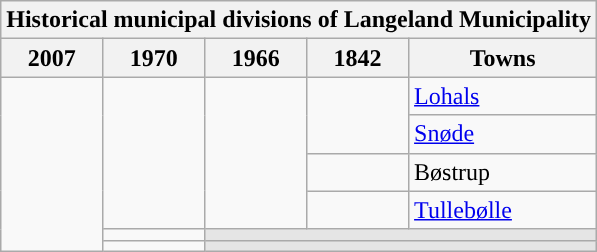<table class="wikitable" style="margin-left:1em;" style="text-align: center">
<tr>
<th colspan="99">Historical municipal divisions of Langeland Municipality</th>
</tr>
<tr>
<th>2007</th>
<th>1970</th>
<th>1966</th>
<th>1842</th>
<th>Towns</th>
</tr>
<tr>
<td rowspan="99"></td>
<td rowspan="4"></td>
<td rowspan="4"></td>
<td rowspan="2"></td>
<td><a href='#'>Lohals</a></td>
</tr>
<tr>
<td><a href='#'>Snøde</a></td>
</tr>
<tr>
<td></td>
<td>Bøstrup</td>
</tr>
<tr>
<td></td>
<td><a href='#'>Tullebølle</a></td>
</tr>
<tr>
<td></td>
<td colspan="4" style="background:#E5E5E5;"></td>
</tr>
<tr>
<td></td>
<td colspan="4" style="background:#E5E5E5;"></td>
</tr>
</table>
